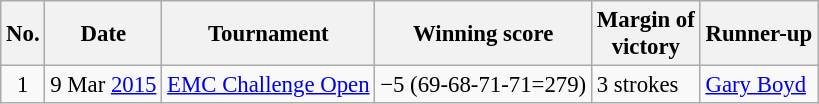<table class="wikitable" style="font-size:95%;">
<tr>
<th>No.</th>
<th>Date</th>
<th>Tournament</th>
<th>Winning score</th>
<th>Margin of<br>victory</th>
<th>Runner-up</th>
</tr>
<tr>
<td align=center>1</td>
<td align=right>9 Mar <a href='#'>2015</a></td>
<td><a href='#'>EMC Challenge Open</a></td>
<td>−5 (69-68-71-71=279)</td>
<td>3 strokes</td>
<td> <a href='#'>Gary Boyd</a></td>
</tr>
</table>
